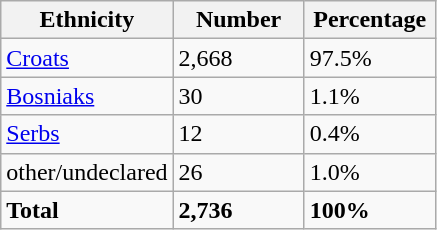<table class="wikitable">
<tr>
<th width="100px">Ethnicity</th>
<th width="80px">Number</th>
<th width="80px">Percentage</th>
</tr>
<tr>
<td><a href='#'>Croats</a></td>
<td>2,668</td>
<td>97.5%</td>
</tr>
<tr>
<td><a href='#'>Bosniaks</a></td>
<td>30</td>
<td>1.1%</td>
</tr>
<tr>
<td><a href='#'>Serbs</a></td>
<td>12</td>
<td>0.4%</td>
</tr>
<tr>
<td>other/undeclared</td>
<td>26</td>
<td>1.0%</td>
</tr>
<tr>
<td><strong>Total</strong></td>
<td><strong>2,736</strong></td>
<td><strong>100%</strong></td>
</tr>
</table>
